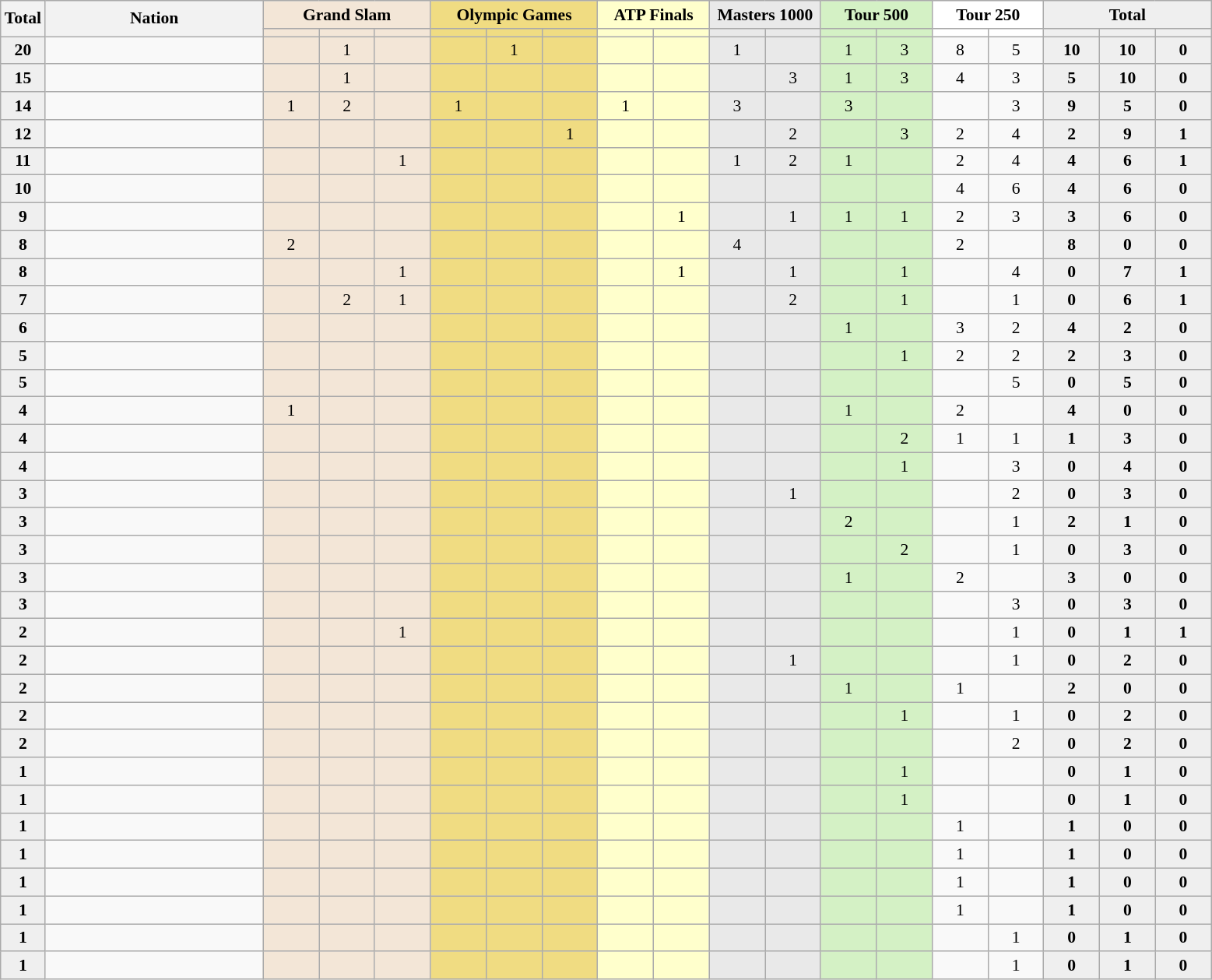<table class="sortable wikitable" style="font-size:90%">
<tr>
<th style="width:30px;" rowspan="2">Total</th>
<th style="width:180px;" rowspan="2">Nation</th>
<th style="background-color:#f3e6d7;" colspan="3">Grand Slam</th>
<th style="background-color:#f0dc82;" colspan="3">Olympic Games</th>
<th style="background-color:#ffffcc;" colspan="2">ATP Finals</th>
<th style="background-color:#e9e9e9;" colspan="2">Masters 1000</th>
<th style="background-color:#d4f1c5;" colspan="2">Tour 500</th>
<th style="background-color:#ffffff;" colspan="2">Tour 250</th>
<th style="background-color:#efefef;" colspan="3">Total</th>
</tr>
<tr>
<th style="width:41px; background-color:#f3e6d7;"></th>
<th style="width:41px; background-color:#f3e6d7;"></th>
<th style="width:41px; background-color:#f3e6d7;"></th>
<th style="width:41px; background-color:#f0dc82;"></th>
<th style="width:41px; background-color:#f0dc82;"></th>
<th style="width:41px; background-color:#f0dc82;"></th>
<th style="width:41px; background-color:#ffffcc;"></th>
<th style="width:41px; background-color:#ffffcc;"></th>
<th style="width:41px; background-color:#e9e9e9;"></th>
<th style="width:41px; background-color:#e9e9e9;"></th>
<th style="width:41px; background-color:#d4f1c5;"></th>
<th style="width:41px; background-color:#d4f1c5;"></th>
<th style="width:41px; background-color:#ffffff;"></th>
<th style="width:41px; background-color:#ffffff;"></th>
<th style="width:41px; background-color:#efefef;"></th>
<th style="width:41px; background-color:#efefef;"></th>
<th style="width:41px; background-color:#efefef;"></th>
</tr>
<tr align="center">
<td style="background:#efefef;"><strong>20</strong></td>
<td align="left"></td>
<td style="background:#F3E6D7;"></td>
<td style="background:#F3E6D7;">1</td>
<td style="background:#F3E6D7;"></td>
<td style="background:#F0DC82;"></td>
<td style="background:#F0DC82;">1</td>
<td style="background:#F0DC82;"></td>
<td style="background:#ffc;"></td>
<td style="background:#ffc;"></td>
<td style="background:#E9E9E9;">1</td>
<td style="background:#E9E9E9;"></td>
<td style="background:#D4F1C5;">1</td>
<td style="background:#D4F1C5;">3</td>
<td>8</td>
<td>5</td>
<td style="background:#efefef;"><strong>10</strong></td>
<td style="background:#efefef;"><strong>10 </strong></td>
<td style="background:#efefef;"><strong>0</strong></td>
</tr>
<tr align="center">
<td style="background:#efefef;"><strong>15</strong></td>
<td align="left"></td>
<td style="background:#F3E6D7;"></td>
<td style="background:#F3E6D7;">1</td>
<td style="background:#F3E6D7;"></td>
<td style="background:#F0DC82;"></td>
<td style="background:#F0DC82;"></td>
<td style="background:#F0DC82;"></td>
<td style="background:#ffc;"></td>
<td style="background:#ffc;"></td>
<td style="background:#E9E9E9;"></td>
<td style="background:#E9E9E9;">3</td>
<td style="background:#D4F1C5;">1</td>
<td style="background:#D4F1C5;">3</td>
<td>4</td>
<td>3</td>
<td style="background:#efefef;"><strong>5 </strong></td>
<td style="background:#efefef;"><strong>10 </strong></td>
<td style="background:#efefef;"><strong>0</strong></td>
</tr>
<tr align="center">
<td style="background:#efefef;"><strong>14</strong></td>
<td align="left"></td>
<td style="background:#F3E6D7;">1</td>
<td style="background:#F3E6D7;">2</td>
<td style="background:#F3E6D7;"></td>
<td style="background:#F0DC82;">1</td>
<td style="background:#F0DC82;"></td>
<td style="background:#F0DC82;"></td>
<td style="background:#ffc;">1</td>
<td style="background:#ffc;"></td>
<td style="background:#E9E9E9;">3</td>
<td style="background:#E9E9E9;"></td>
<td style="background:#D4F1C5;">3</td>
<td style="background:#D4F1C5;"></td>
<td></td>
<td>3</td>
<td style="background:#efefef;"><strong>9 </strong></td>
<td style="background:#efefef;"><strong>5</strong></td>
<td style="background:#efefef;"><strong>0</strong></td>
</tr>
<tr align="center">
<td style="background:#efefef;"><strong>12</strong></td>
<td align="left"></td>
<td style="background:#F3E6D7;"></td>
<td style="background:#F3E6D7;"></td>
<td style="background:#F3E6D7;"></td>
<td style="background:#F0DC82;"></td>
<td style="background:#F0DC82;"></td>
<td style="background:#F0DC82;">1</td>
<td style="background:#ffc;"></td>
<td style="background:#ffc;"></td>
<td style="background:#E9E9E9;"></td>
<td style="background:#E9E9E9;">2</td>
<td style="background:#D4F1C5;"></td>
<td style="background:#D4F1C5;">3</td>
<td>2</td>
<td>4</td>
<td style="background:#efefef;"><strong>2 </strong></td>
<td style="background:#efefef;"><strong>9 </strong></td>
<td style="background:#efefef;"><strong>1</strong></td>
</tr>
<tr align="center">
<td style="background:#efefef;"><strong>11</strong></td>
<td align="left"></td>
<td style="background:#F3E6D7;"></td>
<td style="background:#F3E6D7;"></td>
<td style="background:#F3E6D7;">1</td>
<td style="background:#F0DC82;"></td>
<td style="background:#F0DC82;"></td>
<td style="background:#F0DC82;"></td>
<td style="background:#ffc;"></td>
<td style="background:#ffc;"></td>
<td style="background:#E9E9E9;">1</td>
<td style="background:#E9E9E9;">2</td>
<td style="background:#D4F1C5;">1</td>
<td style="background:#D4F1C5;"></td>
<td>2</td>
<td>4</td>
<td style="background:#efefef;"><strong>4 </strong></td>
<td style="background:#efefef;"><strong>6</strong></td>
<td style="background:#efefef;"><strong>1</strong></td>
</tr>
<tr align="center">
<td style="background:#efefef;"><strong>10</strong></td>
<td align="left"></td>
<td style="background:#F3E6D7;"></td>
<td style="background:#F3E6D7;"></td>
<td style="background:#F3E6D7;"></td>
<td style="background:#F0DC82;"></td>
<td style="background:#F0DC82;"></td>
<td style="background:#F0DC82;"></td>
<td style="background:#ffc;"></td>
<td style="background:#ffc;"></td>
<td style="background:#E9E9E9;"></td>
<td style="background:#E9E9E9;"></td>
<td style="background:#D4F1C5;"></td>
<td style="background:#D4F1C5;"></td>
<td>4</td>
<td>6</td>
<td style="background:#efefef;"><strong>4 </strong></td>
<td style="background:#efefef;"><strong>6 </strong></td>
<td style="background:#efefef;"><strong>0</strong></td>
</tr>
<tr align="center">
<td style="background:#efefef;"><strong>9</strong></td>
<td align="left"></td>
<td style="background:#F3E6D7;"></td>
<td style="background:#F3E6D7;"></td>
<td style="background:#F3E6D7;"></td>
<td style="background:#F0DC82;"></td>
<td style="background:#F0DC82;"></td>
<td style="background:#F0DC82;"></td>
<td style="background:#ffc;"></td>
<td style="background:#ffc;">1</td>
<td style="background:#E9E9E9;"></td>
<td style="background:#E9E9E9;">1</td>
<td style="background:#D4F1C5;">1</td>
<td style="background:#D4F1C5;">1</td>
<td>2</td>
<td>3</td>
<td style="background:#efefef;"><strong>3 </strong></td>
<td style="background:#efefef;"><strong>6 </strong></td>
<td style="background:#efefef;"><strong>0</strong></td>
</tr>
<tr align="center">
<td style="background:#efefef;"><strong>8</strong></td>
<td align="left"></td>
<td style="background:#F3E6D7;">2</td>
<td style="background:#F3E6D7;"></td>
<td style="background:#F3E6D7;"></td>
<td style="background:#F0DC82;"></td>
<td style="background:#F0DC82;"></td>
<td style="background:#F0DC82;"></td>
<td style="background:#ffc;"></td>
<td style="background:#ffc;"></td>
<td style="background:#E9E9E9;">4</td>
<td style="background:#E9E9E9;"></td>
<td style="background:#D4F1C5;"></td>
<td style="background:#D4F1C5;"></td>
<td>2</td>
<td></td>
<td style="background:#efefef;"><strong>8</strong></td>
<td style="background:#efefef;"><strong>0 </strong></td>
<td style="background:#efefef;"><strong>0</strong></td>
</tr>
<tr align="center">
<td style="background:#efefef;"><strong>8</strong></td>
<td align="left"></td>
<td style="background:#F3E6D7;"></td>
<td style="background:#F3E6D7;"></td>
<td style="background:#F3E6D7;">1</td>
<td style="background:#F0DC82;"></td>
<td style="background:#F0DC82;"></td>
<td style="background:#F0DC82;"></td>
<td style="background:#ffc;"></td>
<td style="background:#ffc;">1</td>
<td style="background:#E9E9E9;"></td>
<td style="background:#E9E9E9;">1</td>
<td style="background:#D4F1C5;"></td>
<td style="background:#D4F1C5;">1</td>
<td></td>
<td>4</td>
<td style="background:#efefef;"><strong>0 </strong></td>
<td style="background:#efefef;"><strong>7 </strong></td>
<td style="background:#efefef;"><strong>1</strong></td>
</tr>
<tr align="center">
<td style="background:#efefef;"><strong>7</strong></td>
<td align="left"></td>
<td style="background:#F3E6D7;"></td>
<td style="background:#F3E6D7;">2</td>
<td style="background:#F3E6D7;">1</td>
<td style="background:#F0DC82;"></td>
<td style="background:#F0DC82;"></td>
<td style="background:#F0DC82;"></td>
<td style="background:#ffc;"></td>
<td style="background:#ffc;"></td>
<td style="background:#E9E9E9;"></td>
<td style="background:#E9E9E9;">2</td>
<td style="background:#D4F1C5;"></td>
<td style="background:#D4F1C5;">1</td>
<td></td>
<td>1</td>
<td style="background:#efefef;"><strong>0 </strong></td>
<td style="background:#efefef;"><strong>6 </strong></td>
<td style="background:#efefef;"><strong>1</strong></td>
</tr>
<tr align="center">
<td style="background:#efefef;"><strong>6</strong></td>
<td align="left"></td>
<td style="background:#F3E6D7;"></td>
<td style="background:#F3E6D7;"></td>
<td style="background:#F3E6D7;"></td>
<td style="background:#F0DC82;"></td>
<td style="background:#F0DC82;"></td>
<td style="background:#F0DC82;"></td>
<td style="background:#ffc;"></td>
<td style="background:#ffc;"></td>
<td style="background:#E9E9E9;"></td>
<td style="background:#E9E9E9;"></td>
<td style="background:#D4F1C5;">1</td>
<td style="background:#D4F1C5;"></td>
<td>3</td>
<td>2</td>
<td style="background:#efefef;"><strong>4 </strong></td>
<td style="background:#efefef;"><strong>2 </strong></td>
<td style="background:#efefef;"><strong>0</strong></td>
</tr>
<tr align="center">
<td style="background:#efefef;"><strong>5</strong></td>
<td align="left"></td>
<td style="background:#F3E6D7;"></td>
<td style="background:#F3E6D7;"></td>
<td style="background:#F3E6D7;"></td>
<td style="background:#F0DC82;"></td>
<td style="background:#F0DC82;"></td>
<td style="background:#F0DC82;"></td>
<td style="background:#ffc;"></td>
<td style="background:#ffc;"></td>
<td style="background:#E9E9E9;"></td>
<td style="background:#E9E9E9;"></td>
<td style="background:#D4F1C5;"></td>
<td style="background:#D4F1C5;">1</td>
<td>2</td>
<td>2</td>
<td style="background:#efefef;"><strong>2 </strong></td>
<td style="background:#efefef;"><strong>3 </strong></td>
<td style="background:#efefef;"><strong>0</strong></td>
</tr>
<tr align="center">
<td style="background:#efefef;"><strong>5</strong></td>
<td align="left"></td>
<td style="background:#F3E6D7;"></td>
<td style="background:#F3E6D7;"></td>
<td style="background:#F3E6D7;"></td>
<td style="background:#F0DC82;"></td>
<td style="background:#F0DC82;"></td>
<td style="background:#F0DC82;"></td>
<td style="background:#ffc;"></td>
<td style="background:#ffc;"></td>
<td style="background:#E9E9E9;"></td>
<td style="background:#E9E9E9;"></td>
<td style="background:#D4F1C5;"></td>
<td style="background:#D4F1C5;"></td>
<td></td>
<td>5</td>
<td style="background:#efefef;"><strong>0 </strong></td>
<td style="background:#efefef;"><strong>5 </strong></td>
<td style="background:#efefef;"><strong>0</strong></td>
</tr>
<tr align="center">
<td style="background:#efefef;"><strong>4</strong></td>
<td align="left"></td>
<td style="background:#F3E6D7;">1</td>
<td style="background:#F3E6D7;"></td>
<td style="background:#F3E6D7;"></td>
<td style="background:#F0DC82;"></td>
<td style="background:#F0DC82;"></td>
<td style="background:#F0DC82;"></td>
<td style="background:#ffc;"></td>
<td style="background:#ffc;"></td>
<td style="background:#E9E9E9;"></td>
<td style="background:#E9E9E9;"></td>
<td style="background:#D4F1C5;">1</td>
<td style="background:#D4F1C5;"></td>
<td>2</td>
<td></td>
<td style="background:#efefef;"><strong>4 </strong></td>
<td style="background:#efefef;"><strong>0 </strong></td>
<td style="background:#efefef;"><strong>0</strong></td>
</tr>
<tr align="center">
<td style="background:#efefef;"><strong>4</strong></td>
<td align="left"></td>
<td style="background:#F3E6D7;"></td>
<td style="background:#F3E6D7;"></td>
<td style="background:#F3E6D7;"></td>
<td style="background:#F0DC82;"></td>
<td style="background:#F0DC82;"></td>
<td style="background:#F0DC82;"></td>
<td style="background:#ffc;"></td>
<td style="background:#ffc;"></td>
<td style="background:#E9E9E9;"></td>
<td style="background:#E9E9E9;"></td>
<td style="background:#D4F1C5;"></td>
<td style="background:#D4F1C5;">2</td>
<td>1</td>
<td>1</td>
<td style="background:#efefef;"><strong>1 </strong></td>
<td style="background:#efefef;"><strong>3 </strong></td>
<td style="background:#efefef;"><strong>0</strong></td>
</tr>
<tr align="center">
<td style="background:#efefef;"><strong>4</strong></td>
<td align="left"></td>
<td style="background:#F3E6D7;"></td>
<td style="background:#F3E6D7;"></td>
<td style="background:#F3E6D7;"></td>
<td style="background:#F0DC82;"></td>
<td style="background:#F0DC82;"></td>
<td style="background:#F0DC82;"></td>
<td style="background:#ffc;"></td>
<td style="background:#ffc;"></td>
<td style="background:#E9E9E9;"></td>
<td style="background:#E9E9E9;"></td>
<td style="background:#D4F1C5;"></td>
<td style="background:#D4F1C5;">1</td>
<td></td>
<td>3</td>
<td style="background:#efefef;"><strong>0 </strong></td>
<td style="background:#efefef;"><strong>4 </strong></td>
<td style="background:#efefef;"><strong>0</strong></td>
</tr>
<tr align="center">
<td style="background:#efefef;"><strong>3</strong></td>
<td align="left"></td>
<td style="background:#F3E6D7;"></td>
<td style="background:#F3E6D7;"></td>
<td style="background:#F3E6D7;"></td>
<td style="background:#F0DC82;"></td>
<td style="background:#F0DC82;"></td>
<td style="background:#F0DC82;"></td>
<td style="background:#ffc;"></td>
<td style="background:#ffc;"></td>
<td style="background:#E9E9E9;"></td>
<td style="background:#E9E9E9;">1</td>
<td style="background:#D4F1C5;"></td>
<td style="background:#D4F1C5;"></td>
<td></td>
<td>2</td>
<td style="background:#efefef;"><strong>0 </strong></td>
<td style="background:#efefef;"><strong>3 </strong></td>
<td style="background:#efefef;"><strong>0</strong></td>
</tr>
<tr align="center">
<td style="background:#efefef;"><strong>3</strong></td>
<td align="left"></td>
<td style="background:#F3E6D7;"></td>
<td style="background:#F3E6D7;"></td>
<td style="background:#F3E6D7;"></td>
<td style="background:#F0DC82;"></td>
<td style="background:#F0DC82;"></td>
<td style="background:#F0DC82;"></td>
<td style="background:#ffc;"></td>
<td style="background:#ffc;"></td>
<td style="background:#E9E9E9;"></td>
<td style="background:#E9E9E9;"></td>
<td style="background:#D4F1C5;">2</td>
<td style="background:#D4F1C5;"></td>
<td></td>
<td>1</td>
<td style="background:#efefef;"><strong>2 </strong></td>
<td style="background:#efefef;"><strong>1 </strong></td>
<td style="background:#efefef;"><strong>0</strong></td>
</tr>
<tr align="center">
<td style="background:#efefef;"><strong>3</strong></td>
<td align="left"></td>
<td style="background:#F3E6D7;"></td>
<td style="background:#F3E6D7;"></td>
<td style="background:#F3E6D7;"></td>
<td style="background:#F0DC82;"></td>
<td style="background:#F0DC82;"></td>
<td style="background:#F0DC82;"></td>
<td style="background:#ffc;"></td>
<td style="background:#ffc;"></td>
<td style="background:#E9E9E9;"></td>
<td style="background:#E9E9E9;"></td>
<td style="background:#D4F1C5;"></td>
<td style="background:#D4F1C5;">2</td>
<td></td>
<td>1</td>
<td style="background:#efefef;"><strong>0 </strong></td>
<td style="background:#efefef;"><strong>3 </strong></td>
<td style="background:#efefef;"><strong>0</strong></td>
</tr>
<tr align="center">
<td style="background:#efefef;"><strong>3</strong></td>
<td align="left"></td>
<td style="background:#F3E6D7;"></td>
<td style="background:#F3E6D7;"></td>
<td style="background:#F3E6D7;"></td>
<td style="background:#F0DC82;"></td>
<td style="background:#F0DC82;"></td>
<td style="background:#F0DC82;"></td>
<td style="background:#ffc;"></td>
<td style="background:#ffc;"></td>
<td style="background:#E9E9E9;"></td>
<td style="background:#E9E9E9;"></td>
<td style="background:#D4F1C5;">1</td>
<td style="background:#D4F1C5;"></td>
<td>2</td>
<td></td>
<td style="background:#efefef;"><strong>3 </strong></td>
<td style="background:#efefef;"><strong>0 </strong></td>
<td style="background:#efefef;"><strong>0</strong></td>
</tr>
<tr align="center">
<td style="background:#efefef;"><strong>3</strong></td>
<td align="left"></td>
<td style="background:#F3E6D7;"></td>
<td style="background:#F3E6D7;"></td>
<td style="background:#F3E6D7;"></td>
<td style="background:#F0DC82;"></td>
<td style="background:#F0DC82;"></td>
<td style="background:#F0DC82;"></td>
<td style="background:#ffc;"></td>
<td style="background:#ffc;"></td>
<td style="background:#E9E9E9;"></td>
<td style="background:#E9E9E9;"></td>
<td style="background:#D4F1C5;"></td>
<td style="background:#D4F1C5;"></td>
<td></td>
<td>3</td>
<td style="background:#efefef;"><strong>0 </strong></td>
<td style="background:#efefef;"><strong>3 </strong></td>
<td style="background:#efefef;"><strong>0</strong></td>
</tr>
<tr align="center">
<td style="background:#efefef;"><strong>2</strong></td>
<td align="left"></td>
<td style="background:#F3E6D7;"></td>
<td style="background:#F3E6D7;"></td>
<td style="background:#F3E6D7;">1</td>
<td style="background:#F0DC82;"></td>
<td style="background:#F0DC82;"></td>
<td style="background:#F0DC82;"></td>
<td style="background:#ffc;"></td>
<td style="background:#ffc;"></td>
<td style="background:#E9E9E9;"></td>
<td style="background:#E9E9E9;"></td>
<td style="background:#D4F1C5;"></td>
<td style="background:#D4F1C5;"></td>
<td></td>
<td>1</td>
<td style="background:#efefef;"><strong>0 </strong></td>
<td style="background:#efefef;"><strong>1 </strong></td>
<td style="background:#efefef;"><strong>1</strong></td>
</tr>
<tr align="center">
<td style="background:#efefef;"><strong>2</strong></td>
<td align="left"></td>
<td style="background:#F3E6D7;"></td>
<td style="background:#F3E6D7;"></td>
<td style="background:#F3E6D7;"></td>
<td style="background:#F0DC82;"></td>
<td style="background:#F0DC82;"></td>
<td style="background:#F0DC82;"></td>
<td style="background:#ffc;"></td>
<td style="background:#ffc;"></td>
<td style="background:#E9E9E9;"></td>
<td style="background:#E9E9E9;">1</td>
<td style="background:#D4F1C5;"></td>
<td style="background:#D4F1C5;"></td>
<td></td>
<td>1</td>
<td style="background:#efefef;"><strong>0 </strong></td>
<td style="background:#efefef;"><strong>2 </strong></td>
<td style="background:#efefef;"><strong>0</strong></td>
</tr>
<tr align="center">
<td style="background:#efefef;"><strong>2</strong></td>
<td align="left"></td>
<td style="background:#F3E6D7;"></td>
<td style="background:#F3E6D7;"></td>
<td style="background:#F3E6D7;"></td>
<td style="background:#F0DC82;"></td>
<td style="background:#F0DC82;"></td>
<td style="background:#F0DC82;"></td>
<td style="background:#ffc;"></td>
<td style="background:#ffc;"></td>
<td style="background:#E9E9E9;"></td>
<td style="background:#E9E9E9;"></td>
<td style="background:#D4F1C5;">1</td>
<td style="background:#D4F1C5;"></td>
<td>1</td>
<td></td>
<td style="background:#efefef;"><strong>2 </strong></td>
<td style="background:#efefef;"><strong>0 </strong></td>
<td style="background:#efefef;"><strong>0</strong></td>
</tr>
<tr align="center">
<td style="background:#efefef;"><strong>2</strong></td>
<td align="left"></td>
<td style="background:#F3E6D7;"></td>
<td style="background:#F3E6D7;"></td>
<td style="background:#F3E6D7;"></td>
<td style="background:#F0DC82;"></td>
<td style="background:#F0DC82;"></td>
<td style="background:#F0DC82;"></td>
<td style="background:#ffc;"></td>
<td style="background:#ffc;"></td>
<td style="background:#E9E9E9;"></td>
<td style="background:#E9E9E9;"></td>
<td style="background:#D4F1C5;"></td>
<td style="background:#D4F1C5;">1</td>
<td></td>
<td>1</td>
<td style="background:#efefef;"><strong>0 </strong></td>
<td style="background:#efefef;"><strong>2 </strong></td>
<td style="background:#efefef;"><strong>0</strong></td>
</tr>
<tr align="center">
<td style="background:#efefef;"><strong>2</strong></td>
<td align="left"></td>
<td style="background:#F3E6D7;"></td>
<td style="background:#F3E6D7;"></td>
<td style="background:#F3E6D7;"></td>
<td style="background:#F0DC82;"></td>
<td style="background:#F0DC82;"></td>
<td style="background:#F0DC82;"></td>
<td style="background:#ffc;"></td>
<td style="background:#ffc;"></td>
<td style="background:#E9E9E9;"></td>
<td style="background:#E9E9E9;"></td>
<td style="background:#D4F1C5;"></td>
<td style="background:#D4F1C5;"></td>
<td></td>
<td>2</td>
<td style="background:#efefef;"><strong>0 </strong></td>
<td style="background:#efefef;"><strong>2 </strong></td>
<td style="background:#efefef;"><strong>0</strong></td>
</tr>
<tr align="center">
<td style="background:#efefef;"><strong>1</strong></td>
<td align="left"></td>
<td style="background:#F3E6D7;"></td>
<td style="background:#F3E6D7;"></td>
<td style="background:#F3E6D7;"></td>
<td style="background:#F0DC82;"></td>
<td style="background:#F0DC82;"></td>
<td style="background:#F0DC82;"></td>
<td style="background:#ffc;"></td>
<td style="background:#ffc;"></td>
<td style="background:#E9E9E9;"></td>
<td style="background:#E9E9E9;"></td>
<td style="background:#D4F1C5;"></td>
<td style="background:#D4F1C5;">1</td>
<td></td>
<td></td>
<td style="background:#efefef;"><strong>0 </strong></td>
<td style="background:#efefef;"><strong>1 </strong></td>
<td style="background:#efefef;"><strong>0</strong></td>
</tr>
<tr align="center">
<td style="background:#efefef;"><strong>1</strong></td>
<td align="left"></td>
<td style="background:#F3E6D7;"></td>
<td style="background:#F3E6D7;"></td>
<td style="background:#F3E6D7;"></td>
<td style="background:#F0DC82;"></td>
<td style="background:#F0DC82;"></td>
<td style="background:#F0DC82;"></td>
<td style="background:#ffc;"></td>
<td style="background:#ffc;"></td>
<td style="background:#E9E9E9;"></td>
<td style="background:#E9E9E9;"></td>
<td style="background:#D4F1C5;"></td>
<td style="background:#D4F1C5;">1</td>
<td></td>
<td></td>
<td style="background:#efefef;"><strong>0 </strong></td>
<td style="background:#efefef;"><strong>1 </strong></td>
<td style="background:#efefef;"><strong>0</strong></td>
</tr>
<tr align="center">
<td style="background:#efefef;"><strong>1</strong></td>
<td align="left"></td>
<td style="background:#F3E6D7;"></td>
<td style="background:#F3E6D7;"></td>
<td style="background:#F3E6D7;"></td>
<td style="background:#F0DC82;"></td>
<td style="background:#F0DC82;"></td>
<td style="background:#F0DC82;"></td>
<td style="background:#ffc;"></td>
<td style="background:#ffc;"></td>
<td style="background:#E9E9E9;"></td>
<td style="background:#E9E9E9;"></td>
<td style="background:#D4F1C5;"></td>
<td style="background:#D4F1C5;"></td>
<td>1</td>
<td></td>
<td style="background:#efefef;"><strong>1 </strong></td>
<td style="background:#efefef;"><strong>0 </strong></td>
<td style="background:#efefef;"><strong>0</strong></td>
</tr>
<tr align="center">
<td style="background:#efefef;"><strong>1</strong></td>
<td align="left"></td>
<td style="background:#F3E6D7;"></td>
<td style="background:#F3E6D7;"></td>
<td style="background:#F3E6D7;"></td>
<td style="background:#F0DC82;"></td>
<td style="background:#F0DC82;"></td>
<td style="background:#F0DC82;"></td>
<td style="background:#ffc;"></td>
<td style="background:#ffc;"></td>
<td style="background:#E9E9E9;"></td>
<td style="background:#E9E9E9;"></td>
<td style="background:#D4F1C5;"></td>
<td style="background:#D4F1C5;"></td>
<td>1</td>
<td></td>
<td style="background:#efefef;"><strong>1 </strong></td>
<td style="background:#efefef;"><strong>0 </strong></td>
<td style="background:#efefef;"><strong>0</strong></td>
</tr>
<tr align="center">
<td style="background:#efefef;"><strong>1</strong></td>
<td align="left"></td>
<td style="background:#F3E6D7;"></td>
<td style="background:#F3E6D7;"></td>
<td style="background:#F3E6D7;"></td>
<td style="background:#F0DC82;"></td>
<td style="background:#F0DC82;"></td>
<td style="background:#F0DC82;"></td>
<td style="background:#ffc;"></td>
<td style="background:#ffc;"></td>
<td style="background:#E9E9E9;"></td>
<td style="background:#E9E9E9;"></td>
<td style="background:#D4F1C5;"></td>
<td style="background:#D4F1C5;"></td>
<td>1</td>
<td></td>
<td style="background:#efefef;"><strong>1 </strong></td>
<td style="background:#efefef;"><strong>0 </strong></td>
<td style="background:#efefef;"><strong>0</strong></td>
</tr>
<tr align="center">
<td style="background:#efefef;"><strong>1</strong></td>
<td align="left"></td>
<td style="background:#F3E6D7;"></td>
<td style="background:#F3E6D7;"></td>
<td style="background:#F3E6D7;"></td>
<td style="background:#F0DC82;"></td>
<td style="background:#F0DC82;"></td>
<td style="background:#F0DC82;"></td>
<td style="background:#ffc;"></td>
<td style="background:#ffc;"></td>
<td style="background:#E9E9E9;"></td>
<td style="background:#E9E9E9;"></td>
<td style="background:#D4F1C5;"></td>
<td style="background:#D4F1C5;"></td>
<td>1</td>
<td></td>
<td style="background:#efefef;"><strong>1 </strong></td>
<td style="background:#efefef;"><strong>0 </strong></td>
<td style="background:#efefef;"><strong>0</strong></td>
</tr>
<tr align="center">
<td style="background:#efefef;"><strong>1</strong></td>
<td align="left"></td>
<td style="background:#F3E6D7;"></td>
<td style="background:#F3E6D7;"></td>
<td style="background:#F3E6D7;"></td>
<td style="background:#F0DC82;"></td>
<td style="background:#F0DC82;"></td>
<td style="background:#F0DC82;"></td>
<td style="background:#ffc;"></td>
<td style="background:#ffc;"></td>
<td style="background:#E9E9E9;"></td>
<td style="background:#E9E9E9;"></td>
<td style="background:#D4F1C5;"></td>
<td style="background:#D4F1C5;"></td>
<td></td>
<td>1</td>
<td style="background:#efefef;"><strong>0 </strong></td>
<td style="background:#efefef;"><strong>1 </strong></td>
<td style="background:#efefef;"><strong>0</strong></td>
</tr>
<tr align="center">
<td style="background:#efefef;"><strong>1</strong></td>
<td align="left"></td>
<td style="background:#F3E6D7;"></td>
<td style="background:#F3E6D7;"></td>
<td style="background:#F3E6D7;"></td>
<td style="background:#F0DC82;"></td>
<td style="background:#F0DC82;"></td>
<td style="background:#F0DC82;"></td>
<td style="background:#ffc;"></td>
<td style="background:#ffc;"></td>
<td style="background:#E9E9E9;"></td>
<td style="background:#E9E9E9;"></td>
<td style="background:#D4F1C5;"></td>
<td style="background:#D4F1C5;"></td>
<td></td>
<td>1</td>
<td style="background:#efefef;"><strong>0 </strong></td>
<td style="background:#efefef;"><strong>1 </strong></td>
<td style="background:#efefef;"><strong>0</strong></td>
</tr>
</table>
